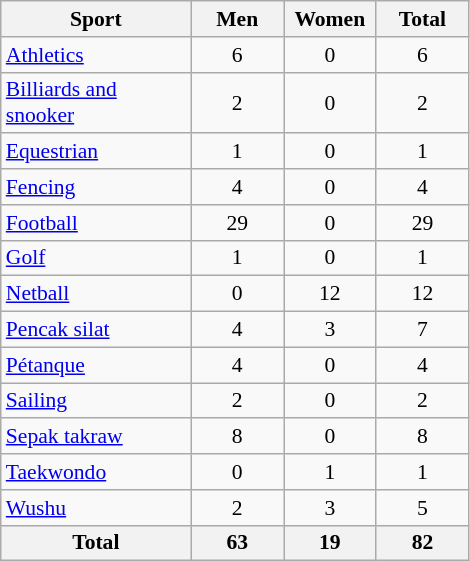<table class="wikitable sortable" style="font-size:90%; text-align:center;">
<tr>
<th width=120>Sport</th>
<th width=55>Men</th>
<th width=55>Women</th>
<th width=55>Total</th>
</tr>
<tr>
<td align=left><a href='#'>Athletics</a></td>
<td>6</td>
<td>0</td>
<td>6</td>
</tr>
<tr>
<td align=left><a href='#'>Billiards and snooker</a></td>
<td>2</td>
<td>0</td>
<td>2</td>
</tr>
<tr>
<td align=left><a href='#'>Equestrian</a></td>
<td>1</td>
<td>0</td>
<td>1</td>
</tr>
<tr>
<td align=left><a href='#'>Fencing</a></td>
<td>4</td>
<td>0</td>
<td>4</td>
</tr>
<tr>
<td align=left><a href='#'>Football</a></td>
<td>29</td>
<td>0</td>
<td>29</td>
</tr>
<tr>
<td align=left><a href='#'>Golf</a></td>
<td>1</td>
<td>0</td>
<td>1</td>
</tr>
<tr>
<td align=left><a href='#'>Netball</a></td>
<td>0</td>
<td>12</td>
<td>12</td>
</tr>
<tr>
<td align=left><a href='#'>Pencak silat</a></td>
<td>4</td>
<td>3</td>
<td>7</td>
</tr>
<tr>
<td align=left><a href='#'>Pétanque</a></td>
<td>4</td>
<td>0</td>
<td>4</td>
</tr>
<tr>
<td align=left><a href='#'>Sailing</a></td>
<td>2</td>
<td>0</td>
<td>2</td>
</tr>
<tr>
<td align=left><a href='#'>Sepak takraw</a></td>
<td>8</td>
<td>0</td>
<td>8</td>
</tr>
<tr>
<td align=left><a href='#'>Taekwondo</a></td>
<td>0</td>
<td>1</td>
<td>1</td>
</tr>
<tr>
<td align=left><a href='#'>Wushu</a></td>
<td>2</td>
<td>3</td>
<td>5</td>
</tr>
<tr class="sortbottom">
<th>Total</th>
<th>63</th>
<th>19</th>
<th>82</th>
</tr>
</table>
